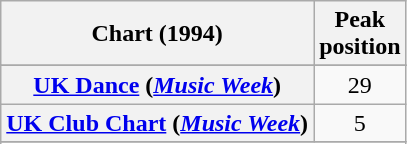<table class="wikitable sortable plainrowheaders">
<tr>
<th>Chart (1994)</th>
<th>Peak<br>position</th>
</tr>
<tr>
</tr>
<tr>
</tr>
<tr>
</tr>
<tr>
<th scope="row"><a href='#'>UK Dance</a> (<em><a href='#'>Music Week</a></em>)</th>
<td align="center">29</td>
</tr>
<tr>
<th scope="row"><a href='#'>UK Club Chart</a> (<em><a href='#'>Music Week</a></em>)</th>
<td align="center">5</td>
</tr>
<tr>
</tr>
<tr>
</tr>
<tr>
</tr>
</table>
